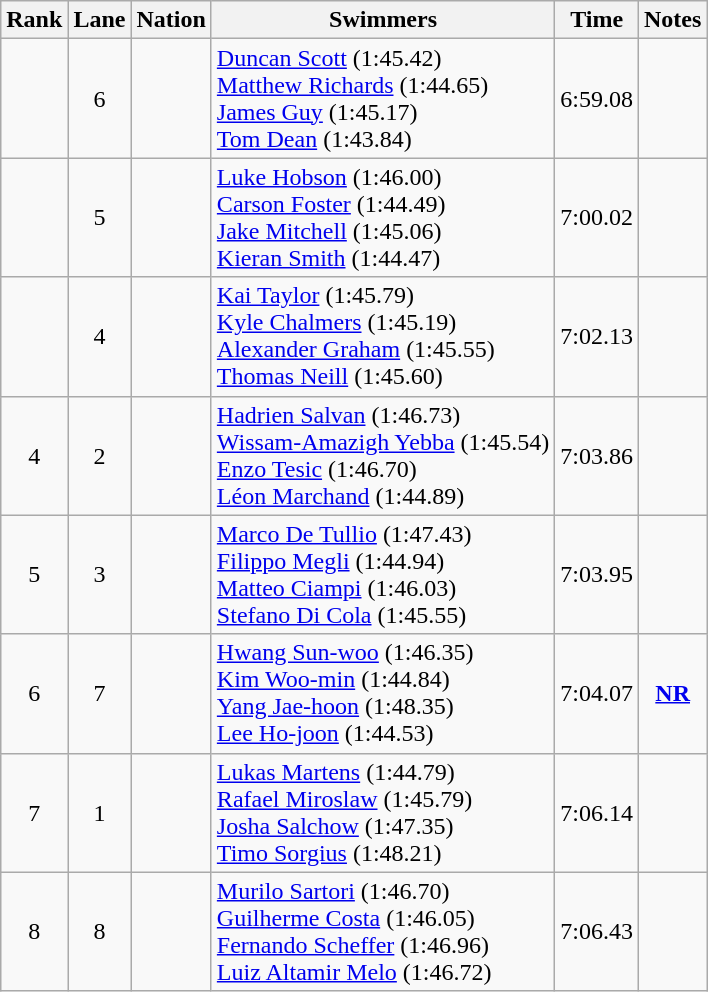<table class="wikitable sortable" style="text-align:center">
<tr>
<th>Rank</th>
<th>Lane</th>
<th>Nation</th>
<th>Swimmers</th>
<th>Time</th>
<th>Notes</th>
</tr>
<tr>
<td></td>
<td>6</td>
<td align=left></td>
<td align=left><a href='#'>Duncan Scott</a> (1:45.42)<br><a href='#'>Matthew Richards</a> (1:44.65)<br><a href='#'>James Guy</a> (1:45.17)<br><a href='#'>Tom Dean</a> (1:43.84)</td>
<td>6:59.08</td>
<td></td>
</tr>
<tr>
<td></td>
<td>5</td>
<td align=left></td>
<td align=left><a href='#'>Luke Hobson</a> (1:46.00)<br><a href='#'>Carson Foster</a> (1:44.49)<br><a href='#'>Jake Mitchell</a> (1:45.06)<br><a href='#'>Kieran Smith</a> (1:44.47)</td>
<td>7:00.02</td>
<td></td>
</tr>
<tr>
<td></td>
<td>4</td>
<td align=left></td>
<td align=left><a href='#'>Kai Taylor</a> (1:45.79)<br><a href='#'>Kyle Chalmers</a> (1:45.19)<br><a href='#'>Alexander Graham</a> (1:45.55)<br><a href='#'>Thomas Neill</a> (1:45.60)</td>
<td>7:02.13</td>
<td></td>
</tr>
<tr>
<td>4</td>
<td>2</td>
<td align=left></td>
<td align=left><a href='#'>Hadrien Salvan</a> (1:46.73)<br><a href='#'>Wissam-Amazigh Yebba</a> (1:45.54)<br><a href='#'>Enzo Tesic</a> (1:46.70)<br><a href='#'>Léon Marchand</a> (1:44.89)</td>
<td>7:03.86</td>
<td></td>
</tr>
<tr>
<td>5</td>
<td>3</td>
<td align=left></td>
<td align=left><a href='#'>Marco De Tullio</a> (1:47.43)<br><a href='#'>Filippo Megli</a> (1:44.94)<br><a href='#'>Matteo Ciampi</a> (1:46.03)<br><a href='#'>Stefano Di Cola</a> (1:45.55)</td>
<td>7:03.95</td>
<td></td>
</tr>
<tr>
<td>6</td>
<td>7</td>
<td align=left></td>
<td align=left><a href='#'>Hwang Sun-woo</a> (1:46.35)<br><a href='#'>Kim Woo-min</a> (1:44.84)<br><a href='#'>Yang Jae-hoon</a> (1:48.35)<br><a href='#'>Lee Ho-joon</a> (1:44.53)</td>
<td>7:04.07</td>
<td><strong><a href='#'>NR</a></strong></td>
</tr>
<tr>
<td>7</td>
<td>1</td>
<td align=left></td>
<td align=left><a href='#'>Lukas Martens</a> (1:44.79)<br><a href='#'>Rafael Miroslaw</a> (1:45.79)<br><a href='#'>Josha Salchow</a> (1:47.35)<br><a href='#'>Timo Sorgius</a> (1:48.21)</td>
<td>7:06.14</td>
<td></td>
</tr>
<tr>
<td>8</td>
<td>8</td>
<td align=left></td>
<td align=left><a href='#'>Murilo Sartori</a> (1:46.70)<br><a href='#'>Guilherme Costa</a> (1:46.05)<br><a href='#'>Fernando Scheffer</a> (1:46.96)<br><a href='#'>Luiz Altamir Melo</a> (1:46.72)</td>
<td>7:06.43</td>
<td></td>
</tr>
</table>
